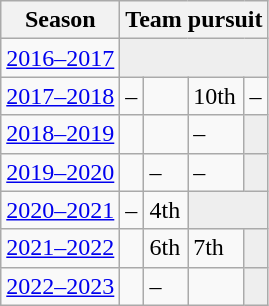<table class="wikitable" style="display: inline-table;">
<tr>
<th>Season</th>
<th colspan="4">Team pursuit</th>
</tr>
<tr>
<td><a href='#'>2016–2017</a></td>
<td colspan="4" bgcolor=#EEEEEE></td>
</tr>
<tr>
<td><a href='#'>2017–2018</a></td>
<td>–</td>
<td></td>
<td>10th</td>
<td>–</td>
</tr>
<tr>
<td><a href='#'>2018–2019</a></td>
<td></td>
<td></td>
<td>–</td>
<td colspan="1" bgcolor=#EEEEEE></td>
</tr>
<tr>
<td><a href='#'>2019–2020</a></td>
<td></td>
<td>–</td>
<td>–</td>
<td colspan="1" bgcolor=#EEEEEE></td>
</tr>
<tr>
<td><a href='#'>2020–2021</a></td>
<td>–</td>
<td>4th</td>
<td colspan="4" bgcolor=#EEEEEE></td>
</tr>
<tr>
<td><a href='#'>2021–2022</a></td>
<td></td>
<td>6th</td>
<td>7th</td>
<td colspan="7" bgcolor=#EEEEEE></td>
</tr>
<tr>
<td><a href='#'>2022–2023</a></td>
<td></td>
<td>–</td>
<td></td>
<td colspan="7" bgcolor=#EEEEEE></td>
</tr>
</table>
